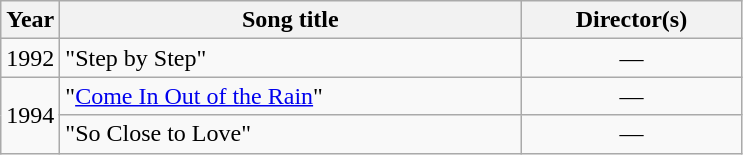<table class="wikitable">
<tr>
<th>Year</th>
<th style="text-align:center; width:300px;">Song title</th>
<th style="text-align:center; width:140px;">Director(s)</th>
</tr>
<tr>
<td align="center">1992</td>
<td>"Step by Step"</td>
<td align="center">―</td>
</tr>
<tr>
<td rowspan="2" align="center">1994</td>
<td>"<a href='#'>Come In Out of the Rain</a>"</td>
<td align="center">―</td>
</tr>
<tr>
<td>"So Close to Love"</td>
<td align="center">―</td>
</tr>
</table>
